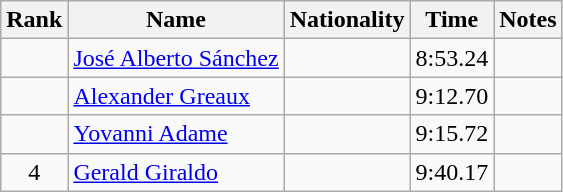<table class="wikitable sortable" style="text-align:center">
<tr>
<th>Rank</th>
<th>Name</th>
<th>Nationality</th>
<th>Time</th>
<th>Notes</th>
</tr>
<tr>
<td></td>
<td align=left><a href='#'>José Alberto Sánchez</a></td>
<td align=left></td>
<td>8:53.24</td>
<td></td>
</tr>
<tr>
<td></td>
<td align=left><a href='#'>Alexander Greaux</a></td>
<td align=left></td>
<td>9:12.70</td>
<td></td>
</tr>
<tr>
<td></td>
<td align=left><a href='#'>Yovanni Adame</a></td>
<td align=left></td>
<td>9:15.72</td>
<td></td>
</tr>
<tr>
<td>4</td>
<td align=left><a href='#'>Gerald Giraldo</a></td>
<td align=left></td>
<td>9:40.17</td>
<td></td>
</tr>
</table>
